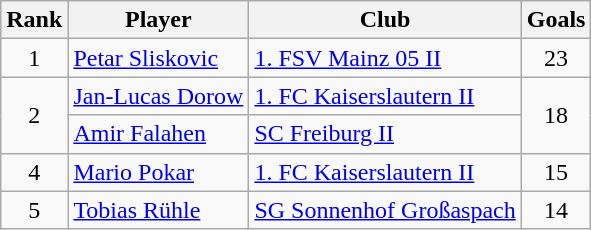<table class="wikitable" style="text-align:center">
<tr>
<th>Rank</th>
<th>Player</th>
<th>Club</th>
<th>Goals</th>
</tr>
<tr>
<td>1</td>
<td align="left"> <a href='#'>Petar Sliskovic</a></td>
<td align="left"><a href='#'>1. FSV Mainz 05 II</a></td>
<td>23</td>
</tr>
<tr>
<td rowspan="2">2</td>
<td align="left"> <a href='#'>Jan-Lucas Dorow</a></td>
<td align="left"><a href='#'>1. FC Kaiserslautern II</a></td>
<td rowspan="2">18</td>
</tr>
<tr>
<td align="left"> <a href='#'>Amir Falahen</a></td>
<td align="left"><a href='#'>SC Freiburg II</a></td>
</tr>
<tr>
<td>4</td>
<td align="left"> <a href='#'>Mario Pokar</a></td>
<td align="left"><a href='#'>1. FC Kaiserslautern II</a></td>
<td>15</td>
</tr>
<tr>
<td>5</td>
<td align="left"> <a href='#'>Tobias Rühle</a></td>
<td align="left"><a href='#'>SG Sonnenhof Großaspach</a></td>
<td>14</td>
</tr>
</table>
